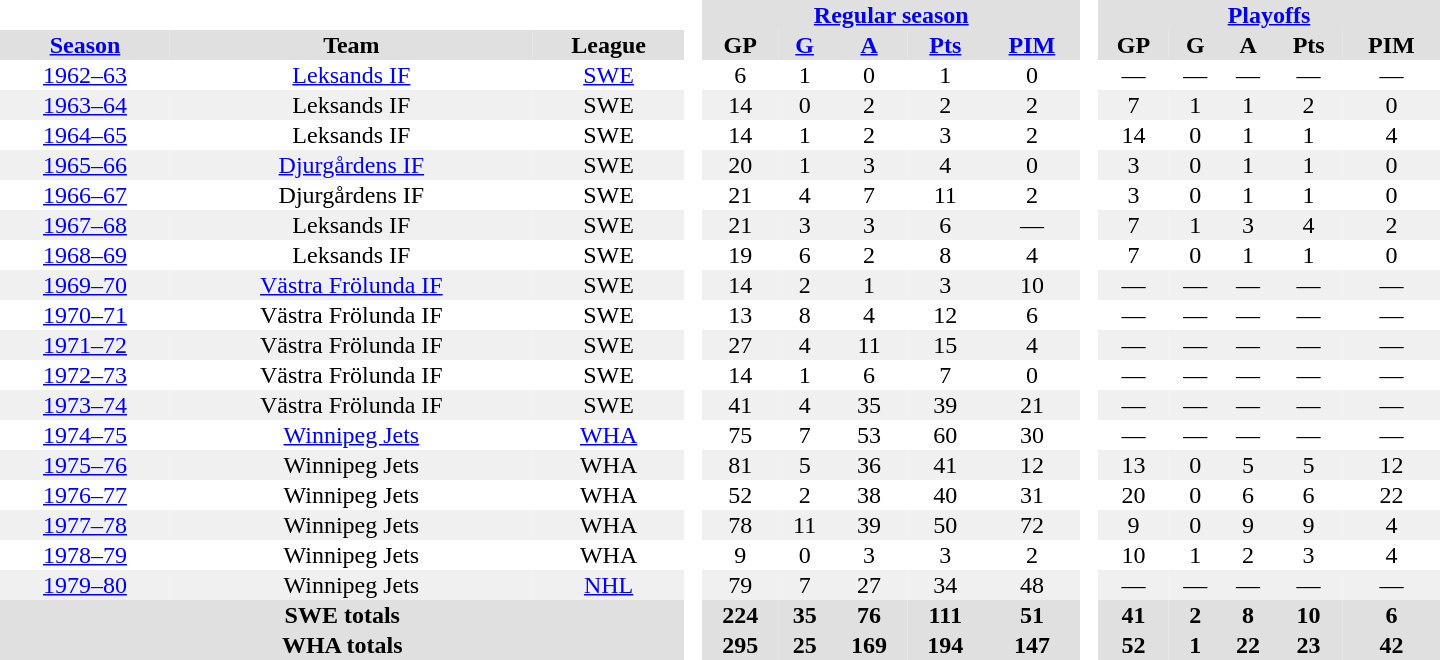<table border="0" cellpadding="1" cellspacing="0" style="text-align:center; width:60em">
<tr style="background:#e0e0e0;">
<th colspan="3" style="background:#fff;"> </th>
<th rowspan="99" style="background:#fff;"> </th>
<th colspan="5"><a href='#'>Regular season</a></th>
<th rowspan="99" style="background:#fff;"> </th>
<th colspan="5"><a href='#'>Playoffs</a></th>
</tr>
<tr style="background:#e0e0e0;">
<th><a href='#'>Season</a></th>
<th>Team</th>
<th>League</th>
<th>GP</th>
<th><a href='#'>G</a></th>
<th><a href='#'>A</a></th>
<th><a href='#'>Pts</a></th>
<th><a href='#'>PIM</a></th>
<th>GP</th>
<th>G</th>
<th>A</th>
<th>Pts</th>
<th>PIM</th>
</tr>
<tr>
<td><a href='#'>1962–63</a></td>
<td><a href='#'>Leksands IF</a></td>
<td><a href='#'>SWE</a></td>
<td>6</td>
<td>1</td>
<td>0</td>
<td>1</td>
<td>0</td>
<td>—</td>
<td>—</td>
<td>—</td>
<td>—</td>
<td>—</td>
</tr>
<tr style="background:#f0f0f0;">
<td><a href='#'>1963–64</a></td>
<td>Leksands IF</td>
<td>SWE</td>
<td>14</td>
<td>0</td>
<td>2</td>
<td>2</td>
<td>2</td>
<td>7</td>
<td>1</td>
<td>1</td>
<td>2</td>
<td>0</td>
</tr>
<tr>
<td><a href='#'>1964–65</a></td>
<td>Leksands IF</td>
<td>SWE</td>
<td>14</td>
<td>1</td>
<td>2</td>
<td>3</td>
<td>2</td>
<td>14</td>
<td>0</td>
<td>1</td>
<td>1</td>
<td>4</td>
</tr>
<tr style="background:#f0f0f0;">
<td><a href='#'>1965–66</a></td>
<td><a href='#'>Djurgårdens IF</a></td>
<td>SWE</td>
<td>20</td>
<td>1</td>
<td>3</td>
<td>4</td>
<td>0</td>
<td>3</td>
<td>0</td>
<td>1</td>
<td>1</td>
<td>0</td>
</tr>
<tr>
<td><a href='#'>1966–67</a></td>
<td>Djurgårdens IF</td>
<td>SWE</td>
<td>21</td>
<td>4</td>
<td>7</td>
<td>11</td>
<td>2</td>
<td>3</td>
<td>0</td>
<td>1</td>
<td>1</td>
<td>0</td>
</tr>
<tr style="background:#f0f0f0;">
<td><a href='#'>1967–68</a></td>
<td>Leksands IF</td>
<td>SWE</td>
<td>21</td>
<td>3</td>
<td>3</td>
<td>6</td>
<td>—</td>
<td>7</td>
<td>1</td>
<td>3</td>
<td>4</td>
<td>2</td>
</tr>
<tr>
<td><a href='#'>1968–69</a></td>
<td>Leksands IF</td>
<td>SWE</td>
<td>19</td>
<td>6</td>
<td>2</td>
<td>8</td>
<td>4</td>
<td>7</td>
<td>0</td>
<td>1</td>
<td>1</td>
<td>0</td>
</tr>
<tr style="background:#f0f0f0;">
<td><a href='#'>1969–70</a></td>
<td><a href='#'>Västra Frölunda IF</a></td>
<td>SWE</td>
<td>14</td>
<td>2</td>
<td>1</td>
<td>3</td>
<td>10</td>
<td>—</td>
<td>—</td>
<td>—</td>
<td>—</td>
<td>—</td>
</tr>
<tr>
<td><a href='#'>1970–71</a></td>
<td>Västra Frölunda IF</td>
<td>SWE</td>
<td>13</td>
<td>8</td>
<td>4</td>
<td>12</td>
<td>6</td>
<td>—</td>
<td>—</td>
<td>—</td>
<td>—</td>
<td>—</td>
</tr>
<tr style="background:#f0f0f0;">
<td><a href='#'>1971–72</a></td>
<td>Västra Frölunda IF</td>
<td>SWE</td>
<td>27</td>
<td>4</td>
<td>11</td>
<td>15</td>
<td>4</td>
<td>—</td>
<td>—</td>
<td>—</td>
<td>—</td>
<td>—</td>
</tr>
<tr>
<td><a href='#'>1972–73</a></td>
<td>Västra Frölunda IF</td>
<td>SWE</td>
<td>14</td>
<td>1</td>
<td>6</td>
<td>7</td>
<td>0</td>
<td>—</td>
<td>—</td>
<td>—</td>
<td>—</td>
<td>—</td>
</tr>
<tr style="background:#f0f0f0;">
<td><a href='#'>1973–74</a></td>
<td>Västra Frölunda IF</td>
<td>SWE</td>
<td>41</td>
<td>4</td>
<td>35</td>
<td>39</td>
<td>21</td>
<td>—</td>
<td>—</td>
<td>—</td>
<td>—</td>
<td>—</td>
</tr>
<tr>
<td><a href='#'>1974–75</a></td>
<td><a href='#'>Winnipeg Jets</a></td>
<td><a href='#'>WHA</a></td>
<td>75</td>
<td>7</td>
<td>53</td>
<td>60</td>
<td>30</td>
<td>—</td>
<td>—</td>
<td>—</td>
<td>—</td>
<td>—</td>
</tr>
<tr style="background:#f0f0f0;">
<td><a href='#'>1975–76</a></td>
<td>Winnipeg Jets</td>
<td>WHA</td>
<td>81</td>
<td>5</td>
<td>36</td>
<td>41</td>
<td>12</td>
<td>13</td>
<td>0</td>
<td>5</td>
<td>5</td>
<td>12</td>
</tr>
<tr>
<td><a href='#'>1976–77</a></td>
<td>Winnipeg Jets</td>
<td>WHA</td>
<td>52</td>
<td>2</td>
<td>38</td>
<td>40</td>
<td>31</td>
<td>20</td>
<td>0</td>
<td>6</td>
<td>6</td>
<td>22</td>
</tr>
<tr style="background:#f0f0f0;">
<td><a href='#'>1977–78</a></td>
<td>Winnipeg Jets</td>
<td>WHA</td>
<td>78</td>
<td>11</td>
<td>39</td>
<td>50</td>
<td>72</td>
<td>9</td>
<td>0</td>
<td>9</td>
<td>9</td>
<td>4</td>
</tr>
<tr>
<td><a href='#'>1978–79</a></td>
<td>Winnipeg Jets</td>
<td>WHA</td>
<td>9</td>
<td>0</td>
<td>3</td>
<td>3</td>
<td>2</td>
<td>10</td>
<td>1</td>
<td>2</td>
<td>3</td>
<td>4</td>
</tr>
<tr style="background:#f0f0f0;">
<td><a href='#'>1979–80</a></td>
<td>Winnipeg Jets</td>
<td><a href='#'>NHL</a></td>
<td>79</td>
<td>7</td>
<td>27</td>
<td>34</td>
<td>48</td>
<td>—</td>
<td>—</td>
<td>—</td>
<td>—</td>
<td>—</td>
</tr>
<tr style="background:#e0e0e0;">
<th colspan="3">SWE totals</th>
<th>224</th>
<th>35</th>
<th>76</th>
<th>111</th>
<th>51</th>
<th>41</th>
<th>2</th>
<th>8</th>
<th>10</th>
<th>6</th>
</tr>
<tr style="background:#e0e0e0;">
<th colspan="3">WHA totals</th>
<th>295</th>
<th>25</th>
<th>169</th>
<th>194</th>
<th>147</th>
<th>52</th>
<th>1</th>
<th>22</th>
<th>23</th>
<th>42</th>
</tr>
</table>
